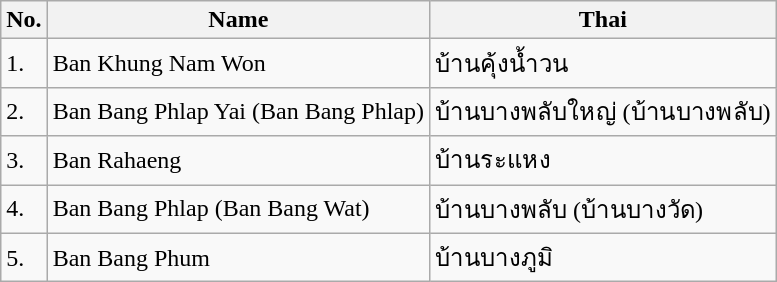<table class="wikitable sortable">
<tr>
<th>No.</th>
<th>Name</th>
<th>Thai</th>
</tr>
<tr>
<td>1.</td>
<td>Ban Khung Nam Won</td>
<td>บ้านคุ้งน้ำวน</td>
</tr>
<tr>
<td>2.</td>
<td>Ban Bang Phlap Yai (Ban Bang Phlap)</td>
<td>บ้านบางพลับใหญ่ (บ้านบางพลับ)</td>
</tr>
<tr>
<td>3.</td>
<td>Ban Rahaeng</td>
<td>บ้านระแหง</td>
</tr>
<tr>
<td>4.</td>
<td>Ban Bang Phlap (Ban Bang Wat)</td>
<td>บ้านบางพลับ (บ้านบางวัด)</td>
</tr>
<tr>
<td>5.</td>
<td>Ban Bang Phum</td>
<td>บ้านบางภูมิ</td>
</tr>
</table>
